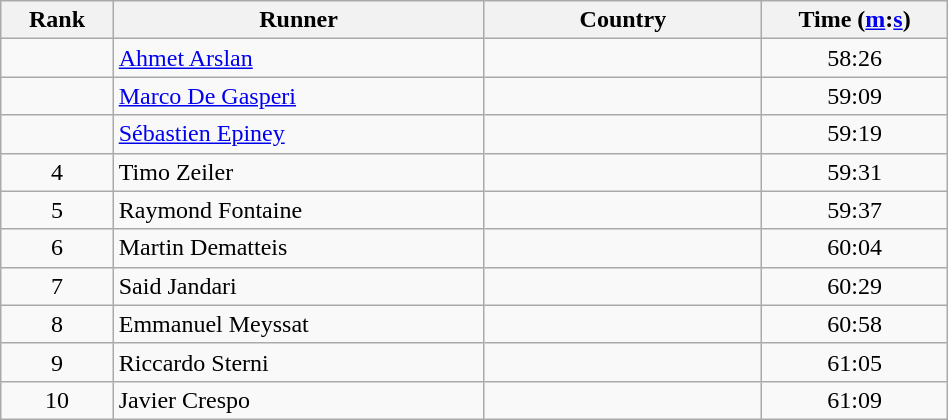<table class="wikitable" width=50%>
<tr>
<th width=5%>Rank</th>
<th width=20%>Runner</th>
<th width=15%>Country</th>
<th width=10%>Time (<a href='#'>m</a>:<a href='#'>s</a>)</th>
</tr>
<tr align="center">
<td></td>
<td align="left"><a href='#'>Ahmet Arslan</a></td>
<td align="left"></td>
<td>58:26</td>
</tr>
<tr align="center">
<td></td>
<td align="left"><a href='#'>Marco De Gasperi</a></td>
<td align="left"></td>
<td>59:09</td>
</tr>
<tr align="center">
<td></td>
<td align="left"><a href='#'>Sébastien Epiney</a></td>
<td align="left"></td>
<td>59:19</td>
</tr>
<tr align="center">
<td>4</td>
<td align="left">Timo Zeiler</td>
<td align="left"></td>
<td>59:31</td>
</tr>
<tr align="center">
<td>5</td>
<td align="left">Raymond Fontaine</td>
<td align="left"></td>
<td>59:37</td>
</tr>
<tr align="center">
<td>6</td>
<td align="left">Martin Dematteis</td>
<td align="left"></td>
<td>60:04</td>
</tr>
<tr align="center">
<td>7</td>
<td align="left">Said Jandari</td>
<td align="left"></td>
<td>60:29</td>
</tr>
<tr align="center">
<td>8</td>
<td align="left">Emmanuel Meyssat</td>
<td align="left"></td>
<td>60:58</td>
</tr>
<tr align="center">
<td>9</td>
<td align="left">Riccardo Sterni</td>
<td align="left"></td>
<td>61:05</td>
</tr>
<tr align="center">
<td>10</td>
<td align="left">Javier Crespo</td>
<td align="left"></td>
<td>61:09</td>
</tr>
</table>
